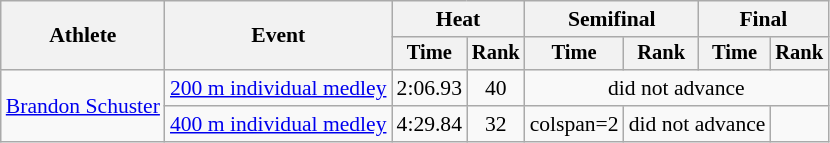<table class="wikitable" style="text-align:center; font-size:90%">
<tr>
<th rowspan="2">Athlete</th>
<th rowspan="2">Event</th>
<th colspan="2">Heat</th>
<th colspan="2">Semifinal</th>
<th colspan="2">Final</th>
</tr>
<tr style="font-size:95%">
<th>Time</th>
<th>Rank</th>
<th>Time</th>
<th>Rank</th>
<th>Time</th>
<th>Rank</th>
</tr>
<tr>
<td align=left rowspan=2><a href='#'>Brandon Schuster</a></td>
<td align=left><a href='#'>200 m individual medley</a></td>
<td>2:06.93</td>
<td>40</td>
<td colspan=4>did not advance</td>
</tr>
<tr>
<td align=left><a href='#'>400 m individual medley</a></td>
<td>4:29.84</td>
<td>32</td>
<td>colspan=2 </td>
<td colspan=2>did not advance</td>
</tr>
</table>
